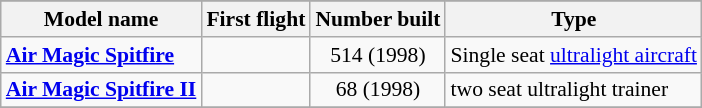<table class="wikitable" align=center style="font-size:90%;">
<tr>
</tr>
<tr style="background:#efefef;">
<th>Model name</th>
<th>First flight</th>
<th>Number built</th>
<th>Type</th>
</tr>
<tr>
<td align=left><strong><a href='#'>Air Magic Spitfire</a></strong></td>
<td align=center></td>
<td align=center>514 (1998)</td>
<td align=left>Single seat <a href='#'>ultralight aircraft</a></td>
</tr>
<tr>
<td align=left><strong><a href='#'>Air Magic Spitfire II</a></strong></td>
<td align=center></td>
<td align=center>68 (1998)</td>
<td align=left>two seat ultralight trainer</td>
</tr>
<tr>
</tr>
</table>
